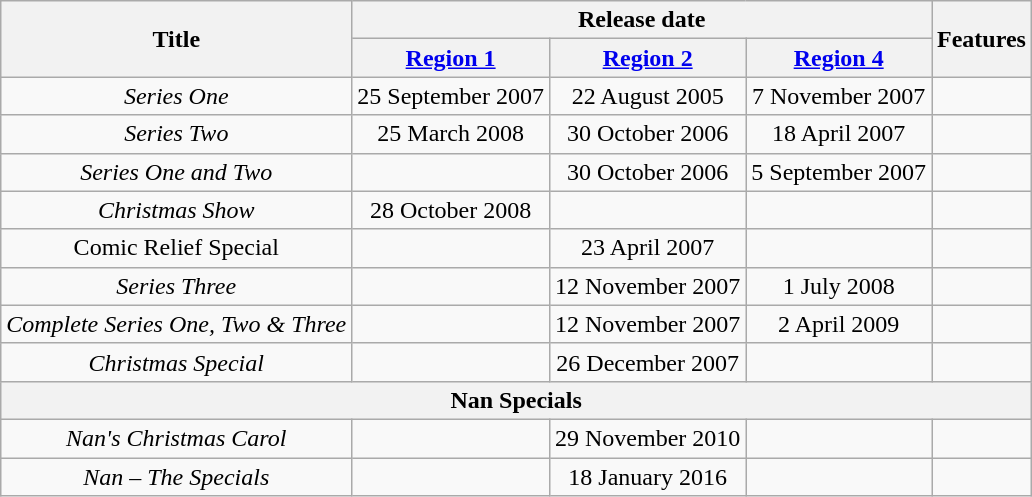<table class="wikitable" style="text-align:center">
<tr>
<th rowspan="2">Title</th>
<th colspan="3">Release date</th>
<th rowspan="2">Features</th>
</tr>
<tr>
<th><a href='#'>Region 1</a></th>
<th><a href='#'>Region 2</a></th>
<th><a href='#'>Region 4</a></th>
</tr>
<tr>
<td><em>Series One</em></td>
<td>25 September 2007</td>
<td>22 August 2005</td>
<td>7 November 2007</td>
<td></td>
</tr>
<tr>
<td><em>Series Two</em></td>
<td>25 March 2008</td>
<td>30 October 2006</td>
<td>18 April 2007</td>
<td></td>
</tr>
<tr>
<td><em>Series One and Two</em></td>
<td></td>
<td>30 October 2006</td>
<td>5 September 2007</td>
<td></td>
</tr>
<tr>
<td><em>Christmas Show</em></td>
<td>28 October 2008</td>
<td></td>
<td></td>
<td></td>
</tr>
<tr>
<td>Comic Relief Special</td>
<td></td>
<td>23 April 2007</td>
<td></td>
<td></td>
</tr>
<tr>
<td><em>Series Three</em></td>
<td></td>
<td>12 November 2007</td>
<td>1 July 2008</td>
<td></td>
</tr>
<tr>
<td><em>Complete Series One, Two & Three</em></td>
<td></td>
<td>12 November 2007</td>
<td>2 April 2009</td>
<td></td>
</tr>
<tr>
<td><em>Christmas Special</em></td>
<td></td>
<td>26 December 2007</td>
<td></td>
<td></td>
</tr>
<tr>
<th colspan="5">Nan Specials</th>
</tr>
<tr>
<td><em>Nan's Christmas Carol</em></td>
<td></td>
<td>29 November 2010</td>
<td></td>
<td></td>
</tr>
<tr>
<td><em>Nan – The Specials</em></td>
<td></td>
<td>18 January 2016</td>
<td></td>
<td></td>
</tr>
</table>
